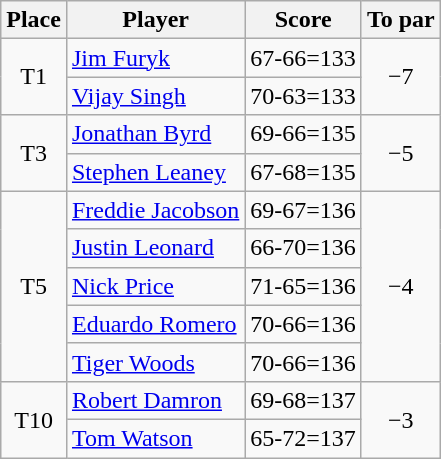<table class="wikitable">
<tr>
<th>Place</th>
<th>Player</th>
<th>Score</th>
<th>To par</th>
</tr>
<tr>
<td rowspan="2" align=center>T1</td>
<td> <a href='#'>Jim Furyk</a></td>
<td align=center>67-66=133</td>
<td rowspan="2" align=center>−7</td>
</tr>
<tr>
<td> <a href='#'>Vijay Singh</a></td>
<td align=center>70-63=133</td>
</tr>
<tr>
<td rowspan="2" align=center>T3</td>
<td> <a href='#'>Jonathan Byrd</a></td>
<td align=center>69-66=135</td>
<td rowspan="2" align=center>−5</td>
</tr>
<tr>
<td> <a href='#'>Stephen Leaney</a></td>
<td align=center>67-68=135</td>
</tr>
<tr>
<td rowspan="5" align=center>T5</td>
<td> <a href='#'>Freddie Jacobson</a></td>
<td align=center>69-67=136</td>
<td rowspan="5" align=center>−4</td>
</tr>
<tr>
<td> <a href='#'>Justin Leonard</a></td>
<td align=center>66-70=136</td>
</tr>
<tr>
<td> <a href='#'>Nick Price</a></td>
<td align=center>71-65=136</td>
</tr>
<tr>
<td> <a href='#'>Eduardo Romero</a></td>
<td align=center>70-66=136</td>
</tr>
<tr>
<td> <a href='#'>Tiger Woods</a></td>
<td align=center>70-66=136</td>
</tr>
<tr>
<td rowspan="2" align=center>T10</td>
<td> <a href='#'>Robert Damron</a></td>
<td align=center>69-68=137</td>
<td rowspan="2" align=center>−3</td>
</tr>
<tr>
<td> <a href='#'>Tom Watson</a></td>
<td align=center>65-72=137</td>
</tr>
</table>
